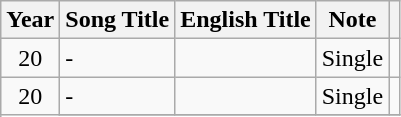<table class="wikitable plainrowheaders sortable">
<tr>
<th scope="col">Year</th>
<th scope="col">Song Title</th>
<th scope="col">English Title</th>
<th scope="col">Note</th>
<th></th>
</tr>
<tr>
<td rowspan="1" style="text-align: center;">20</td>
<td>-</td>
<td></td>
<td>Single</td>
<td></td>
</tr>
<tr>
<td rowspan="2" style="text-align: center;">20</td>
<td>-</td>
<td></td>
<td>Single</td>
<td></td>
</tr>
<tr>
</tr>
</table>
